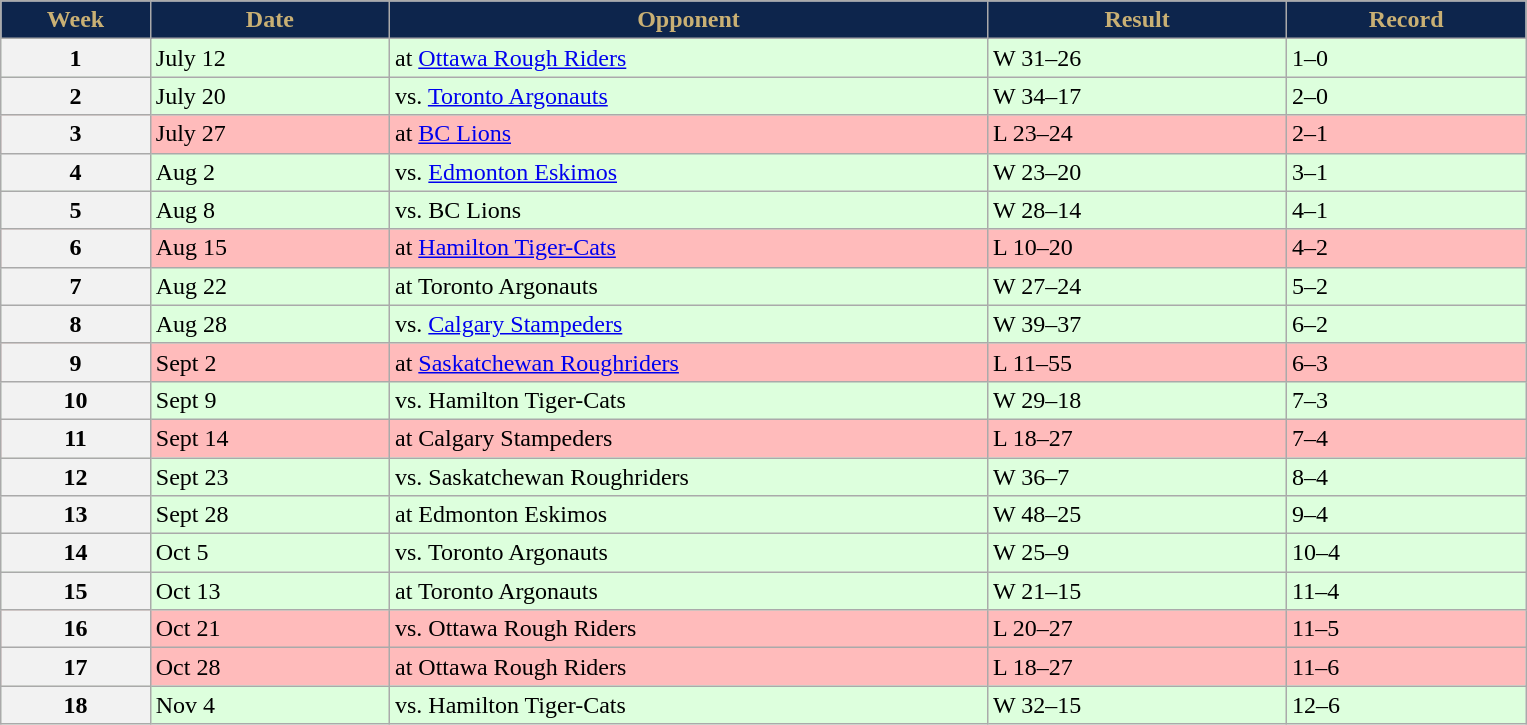<table class="wikitable sortable">
<tr>
<th style="background:#0d254c;color:#c9b074;"  width="5%">Week</th>
<th style="background:#0d254c;color:#c9b074;"  width="8%">Date</th>
<th style="background:#0d254c;color:#c9b074;"  width="20%">Opponent</th>
<th style="background:#0d254c;color:#c9b074;"  width="10%">Result</th>
<th style="background:#0d254c;color:#c9b074;"  width="8%">Record</th>
</tr>
<tr style="background:#ddffdd">
<th>1</th>
<td>July 12</td>
<td>at <a href='#'>Ottawa Rough Riders</a></td>
<td>W 31–26</td>
<td>1–0</td>
</tr>
<tr style="background:#ddffdd">
<th>2</th>
<td>July 20</td>
<td>vs. <a href='#'>Toronto Argonauts</a></td>
<td>W 34–17</td>
<td>2–0</td>
</tr>
<tr style="background:#ffbbbb">
<th>3</th>
<td>July 27</td>
<td>at <a href='#'>BC Lions</a></td>
<td>L 23–24</td>
<td>2–1</td>
</tr>
<tr style="background:#ddffdd">
<th>4</th>
<td>Aug 2</td>
<td>vs. <a href='#'>Edmonton Eskimos</a></td>
<td>W 23–20</td>
<td>3–1</td>
</tr>
<tr style="background:#ddffdd">
<th>5</th>
<td>Aug 8</td>
<td>vs. BC Lions</td>
<td>W 28–14</td>
<td>4–1</td>
</tr>
<tr style="background:#ffbbbb">
<th>6</th>
<td>Aug 15</td>
<td>at <a href='#'>Hamilton Tiger-Cats</a></td>
<td>L 10–20</td>
<td>4–2</td>
</tr>
<tr style="background:#ddffdd">
<th>7</th>
<td>Aug 22</td>
<td>at Toronto Argonauts</td>
<td>W 27–24</td>
<td>5–2</td>
</tr>
<tr style="background:#ddffdd">
<th>8</th>
<td>Aug 28</td>
<td>vs. <a href='#'>Calgary Stampeders</a></td>
<td>W 39–37</td>
<td>6–2</td>
</tr>
<tr style="background:#ffbbbb">
<th>9</th>
<td>Sept 2</td>
<td>at <a href='#'>Saskatchewan Roughriders</a></td>
<td>L 11–55</td>
<td>6–3</td>
</tr>
<tr style="background:#ddffdd">
<th>10</th>
<td>Sept 9</td>
<td>vs. Hamilton Tiger-Cats</td>
<td>W 29–18</td>
<td>7–3</td>
</tr>
<tr style="background:#ffbbbb">
<th>11</th>
<td>Sept 14</td>
<td>at Calgary Stampeders</td>
<td>L 18–27</td>
<td>7–4</td>
</tr>
<tr style="background:#ddffdd">
<th>12</th>
<td>Sept 23</td>
<td>vs. Saskatchewan Roughriders</td>
<td>W 36–7</td>
<td>8–4</td>
</tr>
<tr style="background:#ddffdd">
<th>13</th>
<td>Sept 28</td>
<td>at Edmonton Eskimos</td>
<td>W 48–25</td>
<td>9–4</td>
</tr>
<tr style="background:#ddffdd">
<th>14</th>
<td>Oct 5</td>
<td>vs. Toronto Argonauts</td>
<td>W 25–9</td>
<td>10–4</td>
</tr>
<tr style="background:#ddffdd">
<th>15</th>
<td>Oct 13</td>
<td>at Toronto Argonauts</td>
<td>W 21–15</td>
<td>11–4</td>
</tr>
<tr style="background:#ffbbbb">
<th>16</th>
<td>Oct 21</td>
<td>vs. Ottawa Rough Riders</td>
<td>L 20–27</td>
<td>11–5</td>
</tr>
<tr style="background:#ffbbbb">
<th>17</th>
<td>Oct 28</td>
<td>at Ottawa Rough Riders</td>
<td>L 18–27</td>
<td>11–6</td>
</tr>
<tr style="background:#ddffdd">
<th>18</th>
<td>Nov 4</td>
<td>vs. Hamilton Tiger-Cats</td>
<td>W 32–15</td>
<td>12–6</td>
</tr>
</table>
